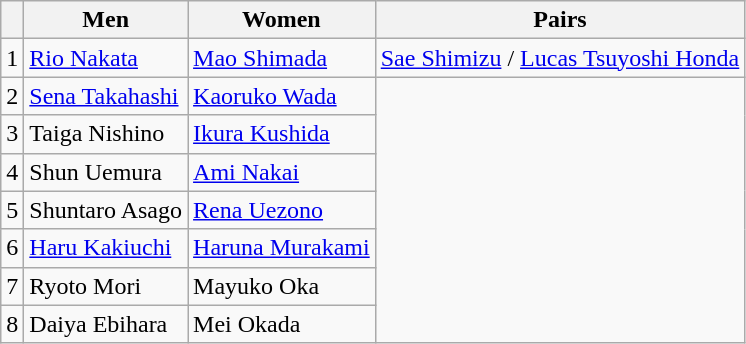<table class="wikitable">
<tr>
<th></th>
<th>Men</th>
<th>Women</th>
<th>Pairs</th>
</tr>
<tr>
<td align=center>1</td>
<td><a href='#'>Rio Nakata</a></td>
<td><a href='#'>Mao Shimada</a></td>
<td><a href='#'>Sae Shimizu</a> / <a href='#'>Lucas Tsuyoshi Honda</a></td>
</tr>
<tr>
<td align=center>2</td>
<td><a href='#'>Sena Takahashi</a></td>
<td><a href='#'>Kaoruko Wada</a></td>
<td rowspan=7></td>
</tr>
<tr>
<td align=center>3</td>
<td>Taiga Nishino</td>
<td><a href='#'>Ikura Kushida</a></td>
</tr>
<tr>
<td align=center>4</td>
<td>Shun Uemura</td>
<td><a href='#'>Ami Nakai</a></td>
</tr>
<tr>
<td align=center>5</td>
<td>Shuntaro Asago</td>
<td><a href='#'>Rena Uezono</a></td>
</tr>
<tr>
<td align=center>6</td>
<td><a href='#'>Haru Kakiuchi</a></td>
<td><a href='#'>Haruna Murakami</a></td>
</tr>
<tr>
<td align=center>7</td>
<td>Ryoto Mori</td>
<td>Mayuko Oka</td>
</tr>
<tr>
<td align=center>8</td>
<td>Daiya Ebihara</td>
<td>Mei Okada</td>
</tr>
</table>
